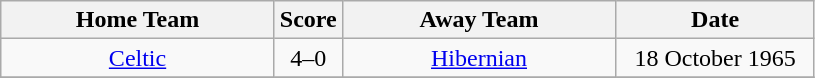<table class="wikitable" style="text-align:center;">
<tr>
<th width=175>Home Team</th>
<th width=20>Score</th>
<th width=175>Away Team</th>
<th width= 125>Date</th>
</tr>
<tr>
<td><a href='#'>Celtic</a></td>
<td>4–0</td>
<td><a href='#'>Hibernian</a></td>
<td>18 October 1965</td>
</tr>
<tr>
</tr>
</table>
